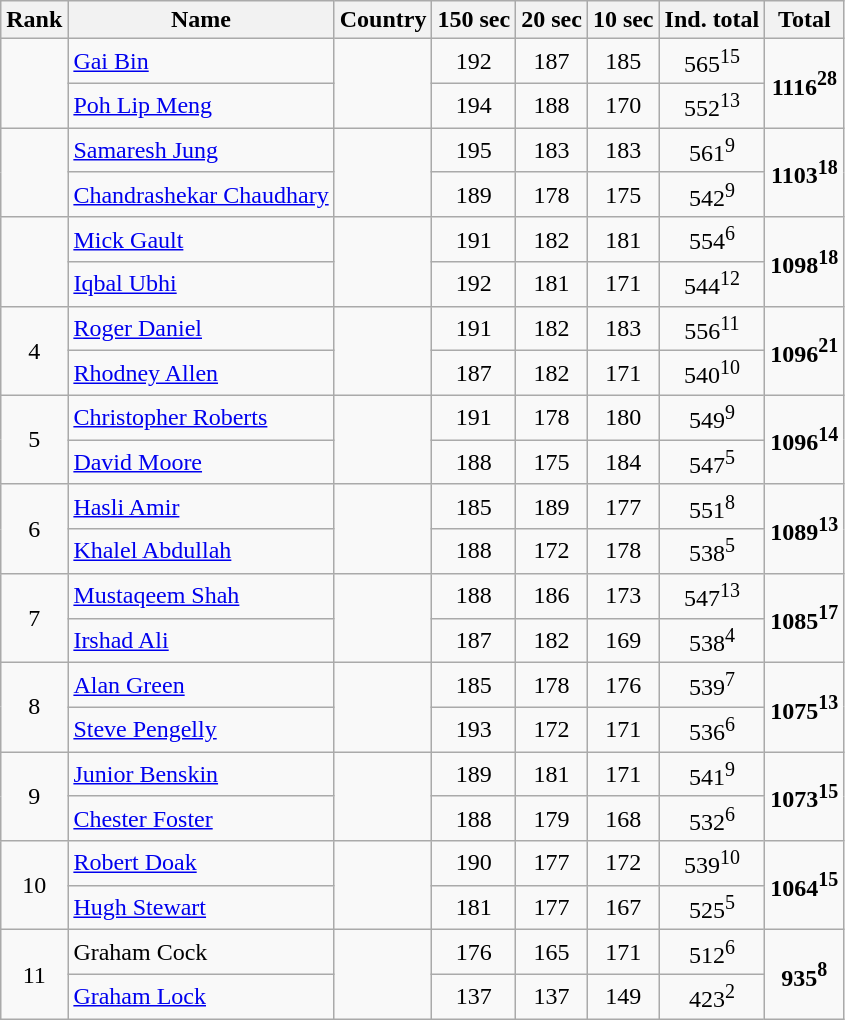<table class="wikitable sortable" style="text-align:center;">
<tr>
<th>Rank</th>
<th>Name</th>
<th>Country</th>
<th>150 sec</th>
<th>20 sec</th>
<th>10 sec</th>
<th>Ind. total</th>
<th>Total</th>
</tr>
<tr>
<td rowspan=2></td>
<td align=left><a href='#'>Gai Bin</a></td>
<td rowspan=2></td>
<td>192</td>
<td>187</td>
<td>185</td>
<td>565<sup>15</sup></td>
<td rowspan=2><strong>1116<sup>28</sup></strong></td>
</tr>
<tr>
<td align=left><a href='#'>Poh Lip Meng</a></td>
<td>194</td>
<td>188</td>
<td>170</td>
<td>552<sup>13</sup></td>
</tr>
<tr>
<td rowspan=2></td>
<td align=left><a href='#'>Samaresh Jung</a></td>
<td rowspan=2></td>
<td>195</td>
<td>183</td>
<td>183</td>
<td>561<sup>9</sup></td>
<td rowspan=2><strong>1103<sup>18</sup></strong></td>
</tr>
<tr>
<td align=left><a href='#'>Chandrashekar Chaudhary</a></td>
<td>189</td>
<td>178</td>
<td>175</td>
<td>542<sup>9</sup></td>
</tr>
<tr>
<td rowspan=2></td>
<td align=left><a href='#'>Mick Gault</a></td>
<td rowspan=2></td>
<td>191</td>
<td>182</td>
<td>181</td>
<td>554<sup>6</sup></td>
<td rowspan=2><strong>1098<sup>18</sup></strong></td>
</tr>
<tr>
<td align=left><a href='#'>Iqbal Ubhi</a></td>
<td>192</td>
<td>181</td>
<td>171</td>
<td>544<sup>12</sup></td>
</tr>
<tr>
<td rowspan=2>4</td>
<td align=left><a href='#'>Roger Daniel</a></td>
<td rowspan=2></td>
<td>191</td>
<td>182</td>
<td>183</td>
<td>556<sup>11</sup></td>
<td rowspan=2><strong>1096<sup>21</sup></strong></td>
</tr>
<tr>
<td align=left><a href='#'>Rhodney Allen</a></td>
<td>187</td>
<td>182</td>
<td>171</td>
<td>540<sup>10</sup></td>
</tr>
<tr>
<td rowspan=2>5</td>
<td align=left><a href='#'>Christopher Roberts</a></td>
<td rowspan=2></td>
<td>191</td>
<td>178</td>
<td>180</td>
<td>549<sup>9</sup></td>
<td rowspan=2><strong>1096<sup>14</sup></strong></td>
</tr>
<tr>
<td align=left><a href='#'>David Moore</a></td>
<td>188</td>
<td>175</td>
<td>184</td>
<td>547<sup>5</sup></td>
</tr>
<tr>
<td rowspan=2>6</td>
<td align=left><a href='#'>Hasli Amir</a></td>
<td rowspan=2></td>
<td>185</td>
<td>189</td>
<td>177</td>
<td>551<sup>8</sup></td>
<td rowspan=2><strong>1089<sup>13</sup></strong></td>
</tr>
<tr>
<td align=left><a href='#'>Khalel Abdullah</a></td>
<td>188</td>
<td>172</td>
<td>178</td>
<td>538<sup>5</sup></td>
</tr>
<tr>
<td rowspan=2>7</td>
<td align=left><a href='#'>Mustaqeem Shah</a></td>
<td rowspan=2></td>
<td>188</td>
<td>186</td>
<td>173</td>
<td>547<sup>13</sup></td>
<td rowspan=2><strong>1085<sup>17</sup></strong></td>
</tr>
<tr>
<td align=left><a href='#'>Irshad Ali</a></td>
<td>187</td>
<td>182</td>
<td>169</td>
<td>538<sup>4</sup></td>
</tr>
<tr>
<td rowspan=2>8</td>
<td align=left><a href='#'>Alan Green</a></td>
<td rowspan=2></td>
<td>185</td>
<td>178</td>
<td>176</td>
<td>539<sup>7</sup></td>
<td rowspan=2><strong>1075<sup>13</sup></strong></td>
</tr>
<tr>
<td align=left><a href='#'>Steve Pengelly</a></td>
<td>193</td>
<td>172</td>
<td>171</td>
<td>536<sup>6</sup></td>
</tr>
<tr>
<td rowspan=2>9</td>
<td align=left><a href='#'>Junior Benskin</a></td>
<td rowspan=2></td>
<td>189</td>
<td>181</td>
<td>171</td>
<td>541<sup>9</sup></td>
<td rowspan=2><strong>1073<sup>15</sup></strong></td>
</tr>
<tr>
<td align=left><a href='#'>Chester Foster</a></td>
<td>188</td>
<td>179</td>
<td>168</td>
<td>532<sup>6</sup></td>
</tr>
<tr>
<td rowspan=2>10</td>
<td align=left><a href='#'>Robert Doak</a></td>
<td rowspan=2></td>
<td>190</td>
<td>177</td>
<td>172</td>
<td>539<sup>10</sup></td>
<td rowspan=2><strong>1064<sup>15</sup></strong></td>
</tr>
<tr>
<td align=left><a href='#'>Hugh Stewart</a></td>
<td>181</td>
<td>177</td>
<td>167</td>
<td>525<sup>5</sup></td>
</tr>
<tr>
<td rowspan=2>11</td>
<td align=left>Graham Cock</td>
<td rowspan=2></td>
<td>176</td>
<td>165</td>
<td>171</td>
<td>512<sup>6</sup></td>
<td rowspan=2><strong>935<sup>8</sup></strong></td>
</tr>
<tr>
<td align=left><a href='#'>Graham Lock</a></td>
<td>137</td>
<td>137</td>
<td>149</td>
<td>423<sup>2</sup></td>
</tr>
</table>
